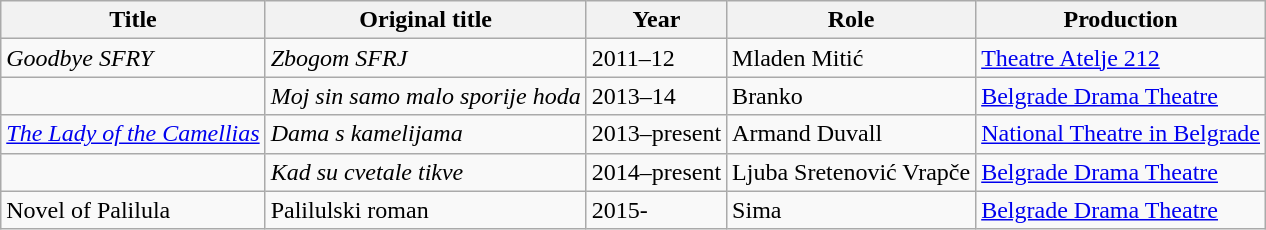<table class="wikitable sortable">
<tr>
<th>Title</th>
<th>Original title</th>
<th>Year</th>
<th>Role</th>
<th>Production</th>
</tr>
<tr>
<td><em>Goodbye SFRY</em></td>
<td><em>Zbogom SFRJ</em></td>
<td>2011–12</td>
<td>Mladen Mitić</td>
<td><a href='#'>Theatre Atelje 212</a></td>
</tr>
<tr>
<td></td>
<td><em>Moj sin samo malo sporije hoda</em></td>
<td>2013–14</td>
<td>Branko</td>
<td><a href='#'>Belgrade Drama Theatre</a></td>
</tr>
<tr>
<td><em><a href='#'>The Lady of the Camellias</a></em></td>
<td><em>Dama s kamelijama</em></td>
<td>2013–present</td>
<td>Armand Duvall</td>
<td><a href='#'>National Theatre in Belgrade</a></td>
</tr>
<tr>
<td></td>
<td><em>Kad su cvetale tikve</em></td>
<td>2014–present</td>
<td>Ljuba Sretenović Vrapče</td>
<td><a href='#'>Belgrade Drama Theatre</a></td>
</tr>
<tr>
<td>Novel of Palilula</td>
<td>Palilulski roman</td>
<td>2015-</td>
<td>Sima</td>
<td><a href='#'>Belgrade Drama Theatre</a></td>
</tr>
</table>
